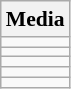<table class="wikitable" style="white-space:nowrap; font-size:90%;">
<tr>
<th>Media</th>
</tr>
<tr>
<td></td>
</tr>
<tr>
<td></td>
</tr>
<tr>
<td></td>
</tr>
<tr>
<td></td>
</tr>
<tr>
<td></td>
</tr>
</table>
